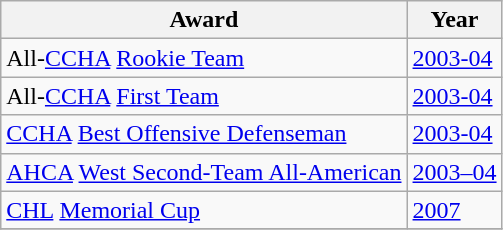<table class="wikitable">
<tr>
<th>Award</th>
<th>Year</th>
</tr>
<tr>
<td>All-<a href='#'>CCHA</a> <a href='#'>Rookie Team</a></td>
<td><a href='#'>2003-04</a></td>
</tr>
<tr>
<td>All-<a href='#'>CCHA</a> <a href='#'>First Team</a></td>
<td><a href='#'>2003-04</a></td>
</tr>
<tr>
<td><a href='#'>CCHA</a> <a href='#'>Best Offensive Defenseman</a></td>
<td><a href='#'>2003-04</a></td>
</tr>
<tr>
<td><a href='#'>AHCA</a> <a href='#'>West Second-Team All-American</a></td>
<td><a href='#'>2003–04</a></td>
</tr>
<tr>
<td><a href='#'>CHL</a> <a href='#'>Memorial Cup</a></td>
<td><a href='#'>2007</a></td>
</tr>
<tr>
</tr>
</table>
